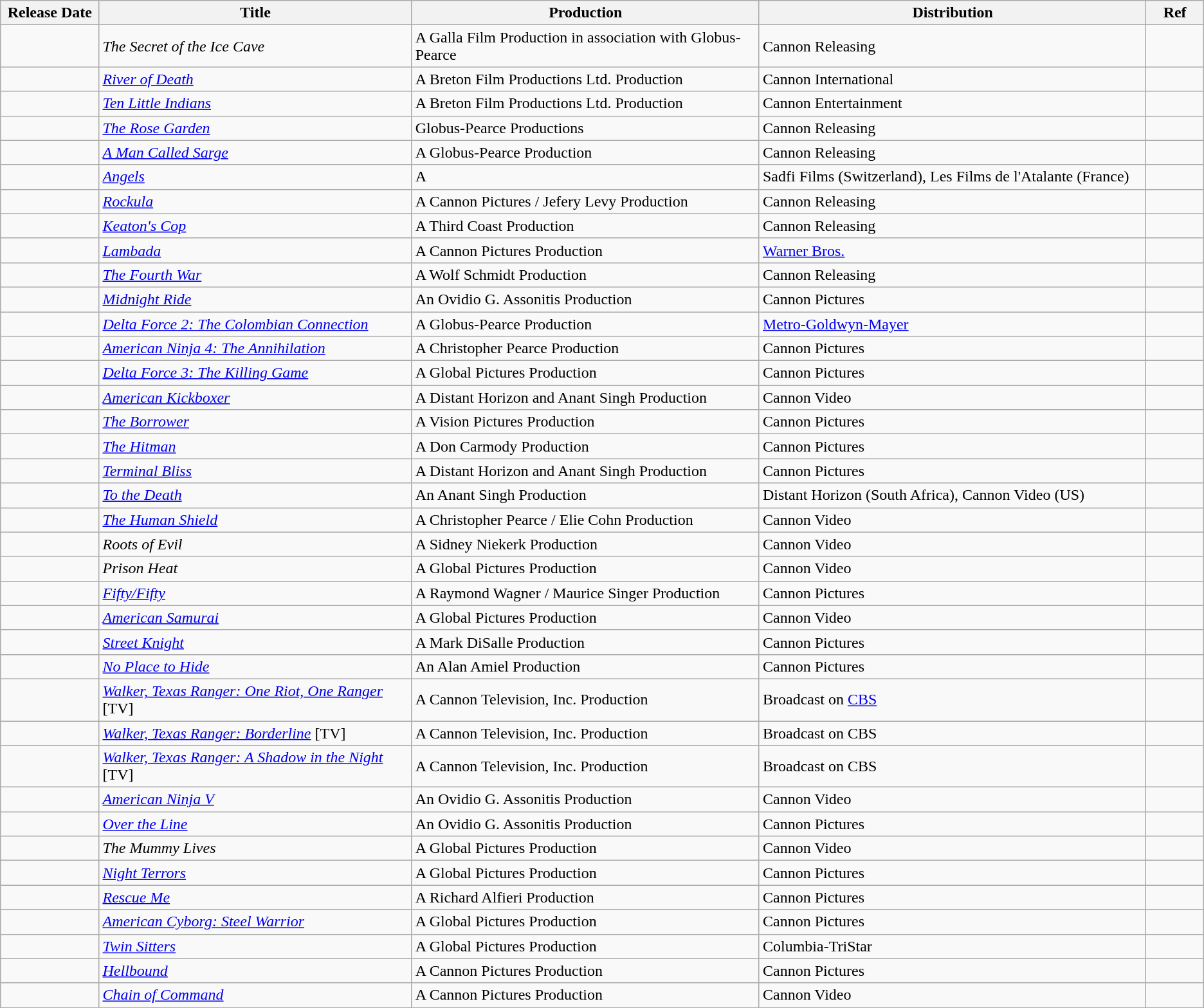<table class="wikitable sortable">
<tr>
<th width="110">Release Date</th>
<th width="400">Title</th>
<th width="450">Production</th>
<th width="500">Distribution</th>
<th width="62" scope="Col" class="unsortable">Ref</th>
</tr>
<tr>
<td style="text-align:right;"></td>
<td><em>The Secret of the Ice Cave</em> </td>
<td>A Galla Film Production in association with Globus-Pearce</td>
<td>Cannon Releasing</td>
<td></td>
</tr>
<tr>
<td style="text-align:right;"></td>
<td><em><a href='#'>River of Death</a></em> </td>
<td>A Breton Film Productions Ltd. Production</td>
<td>Cannon International</td>
<td></td>
</tr>
<tr>
<td style="text-align:right;"></td>
<td><em><a href='#'>Ten Little Indians</a></em> </td>
<td>A Breton Film Productions Ltd. Production</td>
<td>Cannon Entertainment</td>
<td></td>
</tr>
<tr>
<td style="text-align:right;"></td>
<td><em><a href='#'>The Rose Garden</a></em> </td>
<td> Globus-Pearce Productions</td>
<td>Cannon Releasing</td>
<td></td>
</tr>
<tr>
<td style="text-align:right;"></td>
<td><em><a href='#'>A Man Called Sarge</a></em> </td>
<td>A Globus-Pearce Production</td>
<td>Cannon Releasing</td>
<td></td>
</tr>
<tr>
<td style="text-align:right;"></td>
<td><em><a href='#'>Angels</a></em> </td>
<td>A </td>
<td>Sadfi Films (Switzerland), Les Films de l'Atalante (France)</td>
<td></td>
</tr>
<tr>
<td style="text-align:right;"></td>
<td><em><a href='#'>Rockula</a></em> </td>
<td>A Cannon Pictures / Jefery Levy Production</td>
<td>Cannon Releasing</td>
<td></td>
</tr>
<tr>
<td style="text-align:right;"></td>
<td><em><a href='#'>Keaton's Cop</a></em> </td>
<td>A Third Coast Production</td>
<td>Cannon Releasing</td>
<td></td>
</tr>
<tr>
<td style="text-align:right;"></td>
<td><em><a href='#'>Lambada</a></em> </td>
<td>A Cannon Pictures Production </td>
<td><a href='#'>Warner Bros.</a></td>
<td></td>
</tr>
<tr>
<td style="text-align:right;"></td>
<td><em><a href='#'>The Fourth War</a></em> </td>
<td>A Wolf Schmidt Production</td>
<td>Cannon Releasing</td>
<td></td>
</tr>
<tr>
<td style="text-align:right;"></td>
<td><em><a href='#'>Midnight Ride</a></em> </td>
<td>An Ovidio G. Assonitis Production</td>
<td>Cannon Pictures</td>
<td></td>
</tr>
<tr>
<td style="text-align:right;"></td>
<td><em><a href='#'>Delta Force 2: The Colombian Connection</a></em> </td>
<td>A Globus-Pearce Production</td>
<td><a href='#'>Metro-Goldwyn-Mayer</a></td>
<td></td>
</tr>
<tr>
<td style="text-align:right;"></td>
<td><em><a href='#'>American Ninja 4: The Annihilation</a></em> </td>
<td>A Christopher Pearce Production</td>
<td>Cannon Pictures</td>
<td></td>
</tr>
<tr>
<td style="text-align:right;"></td>
<td><em><a href='#'>Delta Force 3: The Killing Game</a></em> </td>
<td>A Global Pictures Production</td>
<td>Cannon Pictures</td>
<td></td>
</tr>
<tr>
<td style="text-align:right;"></td>
<td><em><a href='#'>American Kickboxer</a></em> </td>
<td>A Distant Horizon and Anant Singh Production</td>
<td>Cannon Video</td>
<td></td>
</tr>
<tr>
<td style="text-align:right;"></td>
<td><em><a href='#'>The Borrower</a></em> </td>
<td>A Vision Pictures Production</td>
<td>Cannon Pictures</td>
<td></td>
</tr>
<tr>
<td style="text-align:right;"></td>
<td><em><a href='#'>The Hitman</a></em> </td>
<td>A Don Carmody Production</td>
<td>Cannon Pictures</td>
<td></td>
</tr>
<tr>
<td style="text-align:right;"></td>
<td><em><a href='#'>Terminal Bliss</a></em> </td>
<td>A Distant Horizon and Anant Singh Production</td>
<td>Cannon Pictures</td>
<td></td>
</tr>
<tr>
<td style="text-align:right;"></td>
<td><em><a href='#'>To the Death</a></em> </td>
<td>An Anant Singh Production</td>
<td>Distant Horizon (South Africa), Cannon Video (US)</td>
<td></td>
</tr>
<tr>
<td style="text-align:right;"></td>
<td><em><a href='#'>The Human Shield</a></em> </td>
<td>A Christopher Pearce / Elie Cohn Production</td>
<td>Cannon Video</td>
<td></td>
</tr>
<tr>
<td style="text-align:right;"></td>
<td><em>Roots of Evil</em> </td>
<td>A Sidney Niekerk Production</td>
<td>Cannon Video</td>
<td></td>
</tr>
<tr>
<td style="text-align:right;"></td>
<td><em>Prison Heat</em> </td>
<td>A Global Pictures Production</td>
<td>Cannon Video</td>
<td></td>
</tr>
<tr>
<td style="text-align:right;"></td>
<td><em><a href='#'>Fifty/Fifty</a></em> </td>
<td>A Raymond Wagner / Maurice Singer Production</td>
<td>Cannon Pictures</td>
<td></td>
</tr>
<tr>
<td style="text-align:right;"></td>
<td><em><a href='#'>American Samurai</a></em> </td>
<td>A Global Pictures Production</td>
<td>Cannon Video</td>
<td></td>
</tr>
<tr>
<td style="text-align:right;"></td>
<td><em><a href='#'>Street Knight</a></em> </td>
<td>A Mark DiSalle Production</td>
<td>Cannon Pictures</td>
<td></td>
</tr>
<tr>
<td style="text-align:right;"></td>
<td><em><a href='#'>No Place to Hide</a></em> </td>
<td>An Alan Amiel Production</td>
<td>Cannon Pictures</td>
<td></td>
</tr>
<tr>
<td style="text-align:right;"></td>
<td><em><a href='#'>Walker, Texas Ranger: One Riot, One Ranger</a></em> [TV] </td>
<td>A Cannon Television, Inc. Production</td>
<td>Broadcast on <a href='#'>CBS</a></td>
<td></td>
</tr>
<tr>
<td style="text-align:right;"></td>
<td><em><a href='#'>Walker, Texas Ranger: Borderline</a></em> [TV] </td>
<td>A Cannon Television, Inc. Production</td>
<td>Broadcast on CBS</td>
<td></td>
</tr>
<tr>
<td style="text-align:right;"></td>
<td><em><a href='#'>Walker, Texas Ranger: A Shadow in the Night</a></em> [TV] </td>
<td>A Cannon Television, Inc. Production</td>
<td>Broadcast on CBS</td>
<td></td>
</tr>
<tr>
<td style="text-align:right;"></td>
<td><em><a href='#'>American Ninja V</a></em> </td>
<td>An Ovidio G. Assonitis Production</td>
<td>Cannon Video</td>
<td></td>
</tr>
<tr>
<td style="text-align:right;"></td>
<td><em><a href='#'>Over the Line</a></em> </td>
<td>An Ovidio G. Assonitis Production</td>
<td>Cannon Pictures</td>
<td></td>
</tr>
<tr>
<td style="text-align:right;"></td>
<td><em>The Mummy Lives</em> </td>
<td>A Global Pictures Production</td>
<td>Cannon Video</td>
<td></td>
</tr>
<tr>
<td style="text-align:right;"></td>
<td><em><a href='#'>Night Terrors</a></em> </td>
<td>A Global Pictures Production</td>
<td>Cannon Pictures</td>
<td></td>
</tr>
<tr>
<td style="text-align:right;"></td>
<td><em><a href='#'>Rescue Me</a></em> </td>
<td>A Richard Alfieri Production</td>
<td>Cannon Pictures</td>
<td></td>
</tr>
<tr>
<td style="text-align:right;"></td>
<td><em><a href='#'>American Cyborg: Steel Warrior</a></em> </td>
<td>A Global Pictures Production</td>
<td>Cannon Pictures</td>
<td></td>
</tr>
<tr>
<td style="text-align:right;"></td>
<td><em><a href='#'>Twin Sitters</a></em></td>
<td>A Global Pictures Production</td>
<td>Columbia-TriStar</td>
<td></td>
</tr>
<tr>
<td style="text-align:right;"></td>
<td><em><a href='#'>Hellbound</a></em> </td>
<td>A Cannon Pictures Production </td>
<td>Cannon Pictures</td>
<td></td>
</tr>
<tr>
<td style="text-align:right;"></td>
<td><em><a href='#'>Chain of Command</a></em> </td>
<td>A Cannon Pictures Production</td>
<td>Cannon Video</td>
<td></td>
</tr>
</table>
